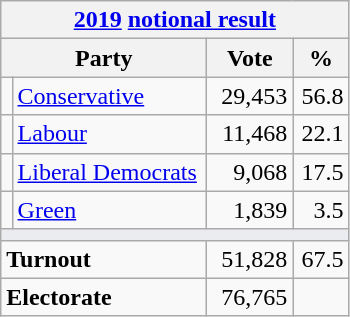<table class="wikitable">
<tr>
<th colspan="4"><a href='#'>2019</a> <a href='#'>notional result</a></th>
</tr>
<tr>
<th bgcolor="#DDDDFF" width="130px" colspan="2">Party</th>
<th bgcolor="#DDDDFF" width="50px">Vote</th>
<th bgcolor="#DDDDFF" width="30px">%</th>
</tr>
<tr>
<td></td>
<td><a href='#'>Conservative</a></td>
<td align=right>29,453</td>
<td align=right>56.8</td>
</tr>
<tr>
<td></td>
<td><a href='#'>Labour</a></td>
<td align=right>11,468</td>
<td align=right>22.1</td>
</tr>
<tr>
<td></td>
<td><a href='#'>Liberal Democrats</a></td>
<td align=right>9,068</td>
<td align=right>17.5</td>
</tr>
<tr>
<td></td>
<td><a href='#'>Green</a></td>
<td align=right>1,839</td>
<td align=right>3.5</td>
</tr>
<tr>
<td colspan="4" bgcolor="#EAECF0"></td>
</tr>
<tr>
<td colspan="2"><strong>Turnout</strong></td>
<td align=right>51,828</td>
<td align=right>67.5</td>
</tr>
<tr>
<td colspan="2"><strong>Electorate</strong></td>
<td align=right>76,765</td>
</tr>
</table>
